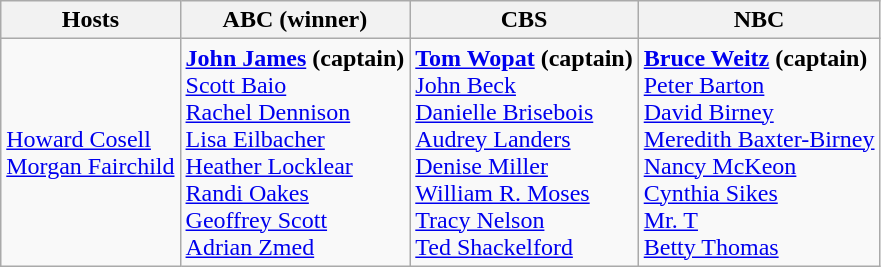<table class="wikitable">
<tr>
<th>Hosts</th>
<th>ABC (winner)</th>
<th>CBS</th>
<th>NBC</th>
</tr>
<tr>
<td><a href='#'>Howard Cosell</a><br><a href='#'>Morgan Fairchild</a></td>
<td><strong><a href='#'>John James</a> (captain)</strong><br><a href='#'>Scott Baio</a><br><a href='#'>Rachel Dennison</a><br><a href='#'>Lisa Eilbacher</a><br><a href='#'>Heather Locklear</a><br><a href='#'>Randi Oakes</a><br><a href='#'>Geoffrey Scott</a><br><a href='#'>Adrian Zmed</a></td>
<td><strong><a href='#'>Tom Wopat</a> (captain)</strong><br><a href='#'>John Beck</a><br><a href='#'>Danielle Brisebois</a><br><a href='#'>Audrey Landers</a><br><a href='#'>Denise Miller</a><br><a href='#'>William R. Moses</a><br><a href='#'>Tracy Nelson</a><br><a href='#'>Ted Shackelford</a></td>
<td><strong><a href='#'>Bruce Weitz</a> (captain)</strong><br><a href='#'>Peter Barton</a><br><a href='#'>David Birney</a><br><a href='#'>Meredith Baxter-Birney</a><br><a href='#'>Nancy McKeon</a><br><a href='#'>Cynthia Sikes</a><br><a href='#'>Mr. T</a><br><a href='#'>Betty Thomas</a></td>
</tr>
</table>
